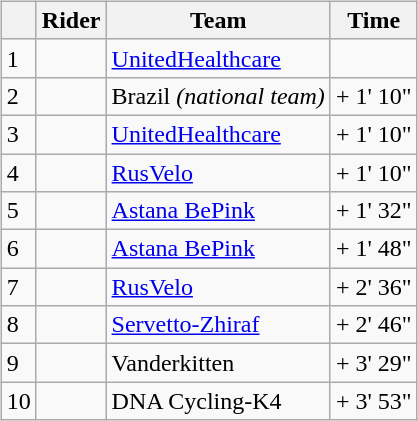<table>
<tr>
<td><br><table class="wikitable">
<tr>
<th></th>
<th>Rider</th>
<th>Team</th>
<th>Time</th>
</tr>
<tr>
<td>1</td>
<td></td>
<td><a href='#'>UnitedHealthcare</a></td>
<td align="right"></td>
</tr>
<tr>
<td>2</td>
<td></td>
<td>Brazil <em>(national team)</em></td>
<td align="right">+ 1' 10"</td>
</tr>
<tr>
<td>3</td>
<td></td>
<td><a href='#'>UnitedHealthcare</a></td>
<td align="right">+ 1' 10"</td>
</tr>
<tr>
<td>4</td>
<td></td>
<td><a href='#'>RusVelo</a></td>
<td align="right">+ 1' 10"</td>
</tr>
<tr>
<td>5</td>
<td></td>
<td><a href='#'>Astana BePink</a></td>
<td align="right">+ 1' 32"</td>
</tr>
<tr>
<td>6</td>
<td></td>
<td><a href='#'>Astana BePink</a></td>
<td align="right">+ 1' 48"</td>
</tr>
<tr>
<td>7</td>
<td></td>
<td><a href='#'>RusVelo</a></td>
<td align="right">+ 2' 36"</td>
</tr>
<tr>
<td>8</td>
<td></td>
<td><a href='#'>Servetto-Zhiraf</a></td>
<td align="right">+ 2' 46"</td>
</tr>
<tr>
<td>9</td>
<td></td>
<td>Vanderkitten</td>
<td align="right">+ 3' 29"</td>
</tr>
<tr>
<td>10</td>
<td></td>
<td>DNA Cycling-K4</td>
<td align="right">+ 3' 53"</td>
</tr>
</table>
</td>
</tr>
</table>
